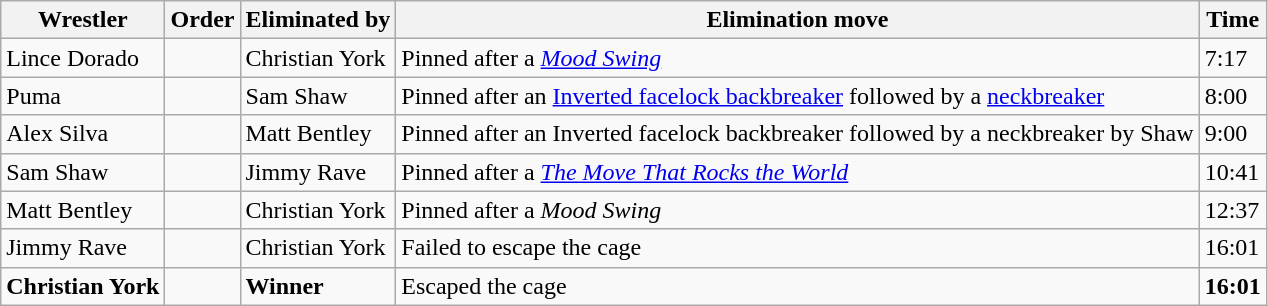<table class="wikitable sortable">
<tr>
<th>Wrestler</th>
<th>Order</th>
<th>Eliminated by</th>
<th>Elimination move</th>
<th>Time</th>
</tr>
<tr>
<td>Lince Dorado</td>
<td></td>
<td>Christian York</td>
<td>Pinned after a <em><a href='#'>Mood Swing</a></em></td>
<td>7:17</td>
</tr>
<tr>
<td>Puma</td>
<td></td>
<td>Sam Shaw</td>
<td>Pinned after an <a href='#'>Inverted facelock backbreaker</a> followed by a <a href='#'>neckbreaker</a></td>
<td>8:00</td>
</tr>
<tr>
<td>Alex Silva</td>
<td></td>
<td>Matt Bentley</td>
<td>Pinned after an Inverted facelock backbreaker followed by a neckbreaker by Shaw</td>
<td>9:00</td>
</tr>
<tr>
<td>Sam Shaw</td>
<td></td>
<td>Jimmy Rave</td>
<td>Pinned after a <em><a href='#'>The Move That Rocks the World</a></em></td>
<td>10:41</td>
</tr>
<tr>
<td>Matt Bentley</td>
<td></td>
<td>Christian York</td>
<td>Pinned after a <em>Mood Swing</em></td>
<td>12:37</td>
</tr>
<tr>
<td>Jimmy Rave</td>
<td></td>
<td>Christian York</td>
<td>Failed to escape the cage</td>
<td>16:01</td>
</tr>
<tr>
<td><strong>Christian York</strong></td>
<td></td>
<td><strong>Winner</strong></td>
<td>Escaped the cage</td>
<td><strong>16:01</strong></td>
</tr>
</table>
